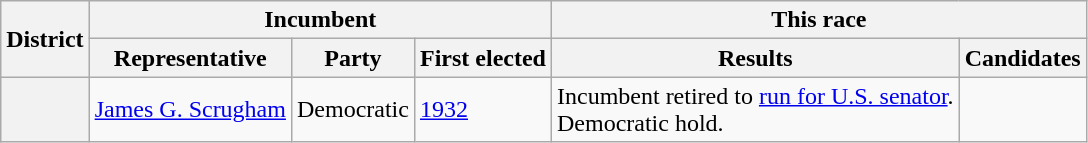<table class=wikitable>
<tr>
<th rowspan=2>District</th>
<th colspan=3>Incumbent</th>
<th colspan=2>This race</th>
</tr>
<tr>
<th>Representative</th>
<th>Party</th>
<th>First elected</th>
<th>Results</th>
<th>Candidates</th>
</tr>
<tr>
<th></th>
<td><a href='#'>James G. Scrugham</a></td>
<td>Democratic</td>
<td><a href='#'>1932</a></td>
<td>Incumbent retired to <a href='#'>run for U.S. senator</a>.<br>Democratic hold.</td>
<td nowrap></td>
</tr>
</table>
